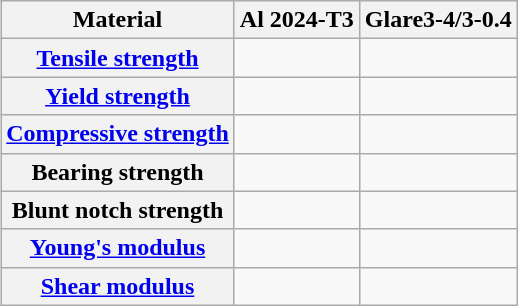<table class="wikitable" align="right" style="margin-left: 1em;">
<tr>
<th><strong>Material</strong></th>
<th><strong>Al 2024-T3</strong></th>
<th><strong>Glare3-4/3-0.4</strong></th>
</tr>
<tr>
<th><a href='#'>Tensile strength</a></th>
<td></td>
<td></td>
</tr>
<tr>
<th><a href='#'>Yield strength</a></th>
<td></td>
<td></td>
</tr>
<tr>
<th><a href='#'>Compressive strength</a></th>
<td></td>
<td></td>
</tr>
<tr>
<th>Bearing strength</th>
<td></td>
<td></td>
</tr>
<tr>
<th>Blunt notch strength</th>
<td></td>
<td></td>
</tr>
<tr>
<th><a href='#'>Young's modulus</a></th>
<td></td>
<td></td>
</tr>
<tr>
<th><a href='#'>Shear modulus</a></th>
<td></td>
<td></td>
</tr>
</table>
